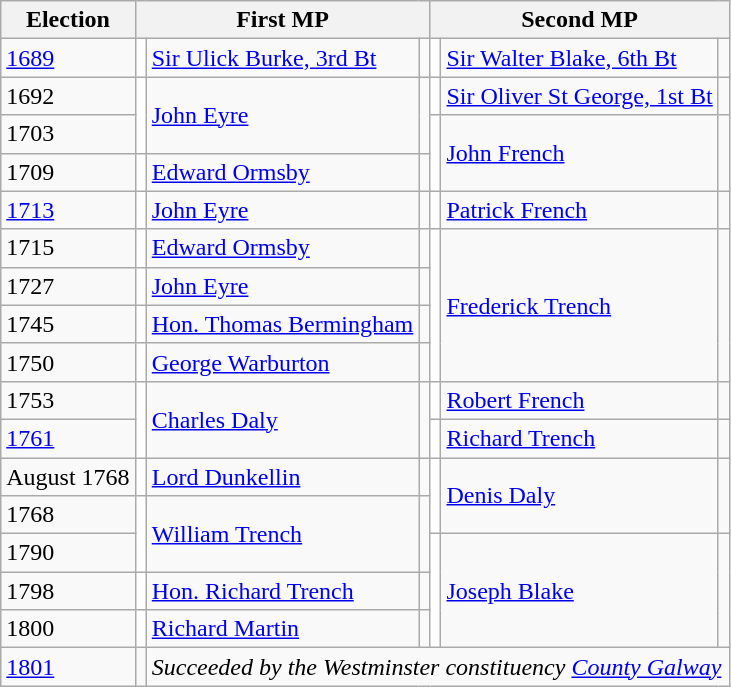<table class="wikitable">
<tr>
<th>Election</th>
<th colspan=3>First MP</th>
<th colspan=3>Second MP</th>
</tr>
<tr>
<td><a href='#'>1689</a></td>
<td style="background-color: white"></td>
<td><a href='#'>Sir Ulick Burke, 3rd Bt</a></td>
<td></td>
<td style="background-color: white"></td>
<td><a href='#'>Sir Walter Blake, 6th Bt</a></td>
<td></td>
</tr>
<tr>
<td>1692</td>
<td rowspan="2" style="background-color: white"></td>
<td rowspan="2"><a href='#'>John Eyre</a></td>
<td rowspan="2"></td>
<td style="background-color: white"></td>
<td><a href='#'>Sir Oliver St George, 1st Bt</a></td>
<td></td>
</tr>
<tr>
<td>1703</td>
<td rowspan="2" style="background-color: white"></td>
<td rowspan="2"><a href='#'>John French</a></td>
<td rowspan="2"></td>
</tr>
<tr>
<td>1709</td>
<td style="background-color: white"></td>
<td><a href='#'>Edward Ormsby</a></td>
<td></td>
</tr>
<tr>
<td><a href='#'>1713</a></td>
<td style="background-color: white"></td>
<td><a href='#'>John Eyre</a></td>
<td></td>
<td style="background-color: white"></td>
<td><a href='#'>Patrick French</a></td>
<td></td>
</tr>
<tr>
<td>1715</td>
<td style="background-color: white"></td>
<td><a href='#'>Edward Ormsby</a></td>
<td></td>
<td rowspan="4" style="background-color: white"></td>
<td rowspan="4"><a href='#'>Frederick Trench</a></td>
<td rowspan="4"></td>
</tr>
<tr>
<td>1727</td>
<td style="background-color: white"></td>
<td><a href='#'>John Eyre</a></td>
<td></td>
</tr>
<tr>
<td>1745</td>
<td style="background-color: white"></td>
<td><a href='#'>Hon. Thomas Bermingham</a></td>
<td></td>
</tr>
<tr>
<td>1750</td>
<td style="background-color: white"></td>
<td><a href='#'>George Warburton</a></td>
<td></td>
</tr>
<tr>
<td>1753</td>
<td rowspan="2" style="background-color: white"></td>
<td rowspan="2"><a href='#'>Charles Daly</a></td>
<td rowspan="2"></td>
<td style="background-color: white"></td>
<td><a href='#'>Robert French</a></td>
<td></td>
</tr>
<tr>
<td><a href='#'>1761</a></td>
<td style="background-color: white"></td>
<td><a href='#'>Richard Trench</a></td>
<td></td>
</tr>
<tr>
<td>August 1768</td>
<td style="background-color: white"></td>
<td><a href='#'>Lord Dunkellin</a></td>
<td></td>
<td rowspan="2" style="background-color: white"></td>
<td rowspan="2"><a href='#'>Denis Daly</a></td>
<td rowspan="2"></td>
</tr>
<tr>
<td>1768</td>
<td rowspan="2" style="background-color: white"></td>
<td rowspan="2"><a href='#'>William Trench</a></td>
<td rowspan="2"></td>
</tr>
<tr>
<td>1790</td>
<td rowspan="3" style="background-color: white"></td>
<td rowspan="3"><a href='#'>Joseph Blake</a></td>
<td rowspan="3"></td>
</tr>
<tr>
<td>1798</td>
<td style="background-color: white"></td>
<td><a href='#'>Hon. Richard Trench</a></td>
<td></td>
</tr>
<tr>
<td>1800</td>
<td style="background-color: white"></td>
<td><a href='#'>Richard Martin</a></td>
<td></td>
</tr>
<tr>
<td><a href='#'>1801</a></td>
<td></td>
<td colspan="5"><em>Succeeded by the Westminster constituency <a href='#'>County Galway</a></em></td>
</tr>
</table>
